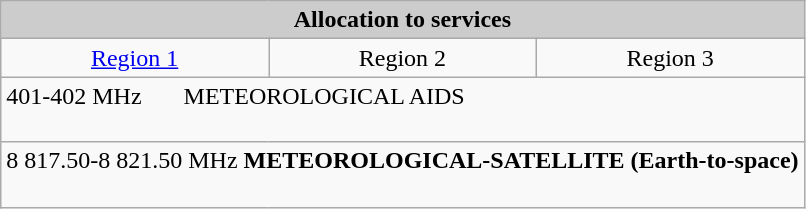<table class=wikitable>
<tr bgcolor="#CCCCCC" align="center">
<td align="center" colspan="3"><strong>Allocation to services</strong></td>
</tr>
<tr align="center">
<td><a href='#'>Region 1</a></td>
<td>Region 2</td>
<td>Region 3</td>
</tr>
<tr>
<td colspan="3">401-402 MHz       METEOROLOGICAL AIDS<br><br></td>
</tr>
<tr>
<td colspan="3">8 817.50-8 821.50 MHz <strong>METEOROLOGICAL-SATELLITE (Earth-to-space)</strong><br><br></td>
</tr>
</table>
